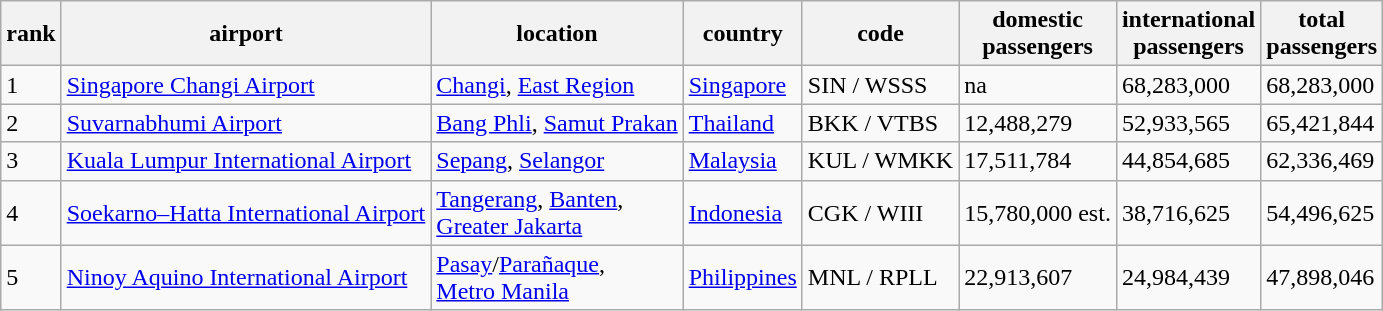<table class="wikitable sortable">
<tr>
<th>rank</th>
<th>airport</th>
<th>location</th>
<th>country</th>
<th>code<br><small></small></th>
<th>domestic<br>passengers</th>
<th>international<br>passengers</th>
<th>total<br>passengers</th>
</tr>
<tr>
<td>1</td>
<td><a href='#'>Singapore Changi Airport</a></td>
<td><a href='#'>Changi</a>, <a href='#'>East Region</a></td>
<td><a href='#'>Singapore</a></td>
<td>SIN / WSSS</td>
<td>na</td>
<td>68,283,000</td>
<td>68,283,000</td>
</tr>
<tr>
<td>2</td>
<td><a href='#'>Suvarnabhumi Airport</a></td>
<td><a href='#'>Bang Phli</a>, <a href='#'>Samut Prakan</a></td>
<td><a href='#'>Thailand</a></td>
<td>BKK / VTBS</td>
<td>12,488,279</td>
<td>52,933,565</td>
<td>65,421,844</td>
</tr>
<tr>
<td>3</td>
<td><a href='#'>Kuala Lumpur International Airport</a></td>
<td><a href='#'>Sepang</a>, <a href='#'>Selangor</a></td>
<td><a href='#'>Malaysia</a></td>
<td>KUL / WMKK</td>
<td>17,511,784</td>
<td>44,854,685</td>
<td>62,336,469</td>
</tr>
<tr>
<td>4</td>
<td><a href='#'>Soekarno–Hatta International Airport</a></td>
<td><a href='#'>Tangerang</a>, <a href='#'>Banten</a>,<br><a href='#'>Greater Jakarta</a></td>
<td><a href='#'>Indonesia</a></td>
<td>CGK / WIII</td>
<td>15,780,000 est.</td>
<td>38,716,625</td>
<td>54,496,625</td>
</tr>
<tr>
<td>5</td>
<td><a href='#'>Ninoy Aquino International Airport</a></td>
<td><a href='#'>Pasay</a>/<a href='#'>Parañaque</a>,<br><a href='#'>Metro Manila</a></td>
<td><a href='#'>Philippines</a></td>
<td>MNL / RPLL</td>
<td>22,913,607</td>
<td>24,984,439</td>
<td>47,898,046</td>
</tr>
</table>
